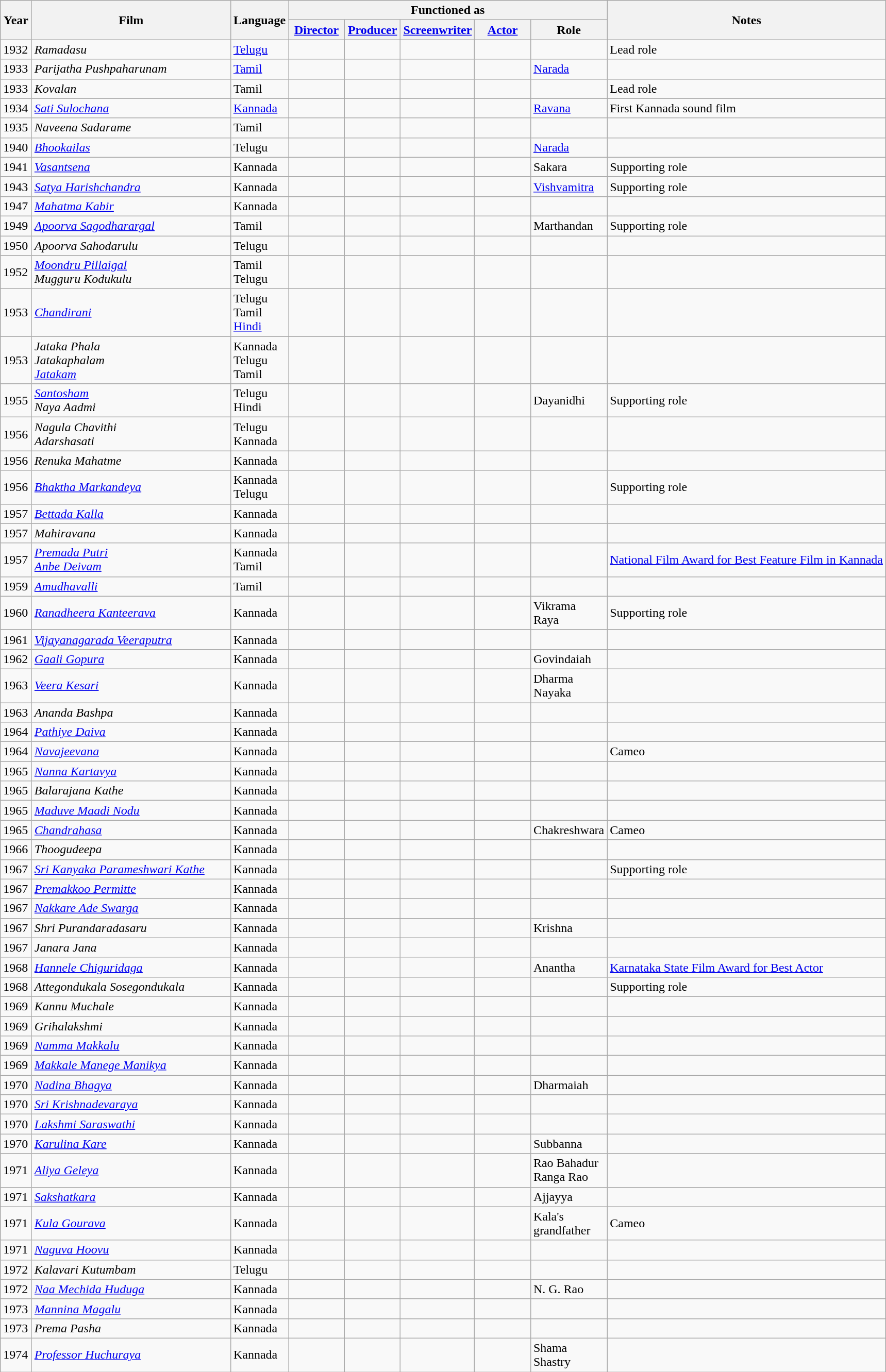<table class="wikitable" style="margin-right: 0;">
<tr>
<th rowspan="2" width="33">Year</th>
<th rowspan="2" width="250">Film</th>
<th rowspan="2" width="50">Language</th>
<th colspan="5">Functioned as</th>
<th rowspan="2">Notes</th>
</tr>
<tr>
<th width="65"><a href='#'>Director</a></th>
<th width="65"><a href='#'>Producer</a></th>
<th width="65"><a href='#'>Screenwriter</a></th>
<th width="65"><a href='#'>Actor</a></th>
<th width="65">Role</th>
</tr>
<tr>
<td>1932</td>
<td><em>Ramadasu</em></td>
<td><a href='#'>Telugu</a></td>
<td></td>
<td></td>
<td></td>
<td></td>
<td></td>
<td>Lead role</td>
</tr>
<tr>
<td>1933</td>
<td><em>Parijatha Pushpaharunam</em></td>
<td><a href='#'>Tamil</a></td>
<td></td>
<td></td>
<td></td>
<td></td>
<td><a href='#'>Narada</a></td>
<td></td>
</tr>
<tr>
<td>1933</td>
<td><em>Kovalan</em></td>
<td>Tamil</td>
<td></td>
<td></td>
<td></td>
<td></td>
<td></td>
<td>Lead role</td>
</tr>
<tr>
<td>1934</td>
<td><em><a href='#'>Sati Sulochana</a></em></td>
<td><a href='#'>Kannada</a></td>
<td></td>
<td></td>
<td></td>
<td></td>
<td><a href='#'>Ravana</a></td>
<td>First Kannada sound film</td>
</tr>
<tr>
<td>1935</td>
<td><em>Naveena Sadarame</em></td>
<td>Tamil</td>
<td></td>
<td></td>
<td></td>
<td></td>
<td></td>
<td></td>
</tr>
<tr>
<td>1940</td>
<td><em><a href='#'>Bhookailas</a></em></td>
<td>Telugu</td>
<td></td>
<td></td>
<td></td>
<td></td>
<td><a href='#'>Narada</a></td>
<td></td>
</tr>
<tr>
<td>1941</td>
<td><em><a href='#'>Vasantsena</a></em></td>
<td>Kannada</td>
<td></td>
<td></td>
<td></td>
<td></td>
<td>Sakara</td>
<td>Supporting role</td>
</tr>
<tr>
<td>1943</td>
<td><em><a href='#'>Satya Harishchandra</a></em></td>
<td>Kannada</td>
<td></td>
<td></td>
<td></td>
<td></td>
<td><a href='#'>Vishvamitra</a></td>
<td>Supporting role</td>
</tr>
<tr>
<td>1947</td>
<td><em><a href='#'>Mahatma Kabir</a></em></td>
<td>Kannada</td>
<td></td>
<td></td>
<td></td>
<td></td>
<td></td>
<td></td>
</tr>
<tr>
<td>1949</td>
<td><em><a href='#'>Apoorva Sagodharargal</a></em></td>
<td>Tamil</td>
<td></td>
<td></td>
<td></td>
<td></td>
<td>Marthandan</td>
<td>Supporting role</td>
</tr>
<tr>
<td>1950</td>
<td><em>Apoorva Sahodarulu</em></td>
<td>Telugu</td>
<td></td>
<td></td>
<td></td>
<td></td>
<td></td>
<td></td>
</tr>
<tr>
<td>1952</td>
<td><em><a href='#'>Moondru Pillaigal</a><br>Mugguru Kodukulu</em></td>
<td>Tamil Telugu</td>
<td></td>
<td></td>
<td></td>
<td></td>
<td></td>
<td></td>
</tr>
<tr>
<td>1953</td>
<td><em><a href='#'>Chandirani</a></em></td>
<td>Telugu<br>Tamil<br><a href='#'>Hindi</a></td>
<td></td>
<td></td>
<td></td>
<td></td>
<td></td>
<td></td>
</tr>
<tr>
<td>1953</td>
<td><em>Jataka Phala</em><br><em>Jatakaphalam</em><br><em><a href='#'>Jatakam</a></em></td>
<td>Kannada Telugu Tamil</td>
<td></td>
<td></td>
<td></td>
<td></td>
<td></td>
<td></td>
</tr>
<tr>
<td>1955</td>
<td><em><a href='#'>Santosham</a></em><br><em>Naya Aadmi</em></td>
<td>Telugu<br>Hindi</td>
<td></td>
<td></td>
<td></td>
<td></td>
<td>Dayanidhi</td>
<td>Supporting role</td>
</tr>
<tr>
<td>1956</td>
<td><em>Nagula Chavithi</em><br><em>Adarshasati</em></td>
<td>Telugu Kannada</td>
<td></td>
<td></td>
<td></td>
<td></td>
<td></td>
<td></td>
</tr>
<tr>
<td>1956</td>
<td><em>Renuka Mahatme</em></td>
<td>Kannada</td>
<td></td>
<td></td>
<td></td>
<td></td>
<td></td>
<td></td>
</tr>
<tr>
<td>1956</td>
<td><em><a href='#'>Bhaktha Markandeya</a></em></td>
<td>Kannada Telugu</td>
<td></td>
<td></td>
<td></td>
<td></td>
<td></td>
<td>Supporting role</td>
</tr>
<tr>
<td>1957</td>
<td><em><a href='#'>Bettada Kalla</a></em></td>
<td>Kannada</td>
<td></td>
<td></td>
<td></td>
<td></td>
<td></td>
<td></td>
</tr>
<tr>
<td>1957</td>
<td><em>Mahiravana</em></td>
<td>Kannada</td>
<td></td>
<td></td>
<td></td>
<td></td>
<td></td>
<td></td>
</tr>
<tr>
<td>1957</td>
<td><em><a href='#'>Premada Putri</a></em><br><em><a href='#'>Anbe Deivam</a></em></td>
<td>Kannada<br>Tamil</td>
<td></td>
<td></td>
<td></td>
<td></td>
<td></td>
<td><a href='#'>National Film Award for Best Feature Film in Kannada</a></td>
</tr>
<tr>
<td>1959</td>
<td><em><a href='#'>Amudhavalli</a></em></td>
<td>Tamil</td>
<td></td>
<td></td>
<td></td>
<td></td>
<td></td>
<td></td>
</tr>
<tr>
<td>1960</td>
<td><em><a href='#'>Ranadheera Kanteerava</a></em></td>
<td>Kannada</td>
<td></td>
<td></td>
<td></td>
<td></td>
<td>Vikrama Raya</td>
<td>Supporting role</td>
</tr>
<tr>
<td>1961</td>
<td><em><a href='#'>Vijayanagarada Veeraputra</a></em></td>
<td>Kannada</td>
<td></td>
<td></td>
<td></td>
<td></td>
<td></td>
<td></td>
</tr>
<tr>
<td>1962</td>
<td><em><a href='#'>Gaali Gopura</a></em></td>
<td>Kannada</td>
<td></td>
<td></td>
<td></td>
<td></td>
<td>Govindaiah</td>
<td></td>
</tr>
<tr>
<td>1963</td>
<td><em><a href='#'>Veera Kesari</a></em></td>
<td>Kannada</td>
<td></td>
<td></td>
<td></td>
<td></td>
<td>Dharma Nayaka</td>
<td></td>
</tr>
<tr>
<td>1963</td>
<td><em>Ananda Bashpa</em></td>
<td>Kannada</td>
<td></td>
<td></td>
<td></td>
<td></td>
<td></td>
<td></td>
</tr>
<tr>
<td>1964</td>
<td><em><a href='#'>Pathiye Daiva</a></em></td>
<td>Kannada</td>
<td></td>
<td></td>
<td></td>
<td></td>
<td></td>
<td></td>
</tr>
<tr>
<td>1964</td>
<td><em><a href='#'>Navajeevana</a></em></td>
<td>Kannada</td>
<td></td>
<td></td>
<td></td>
<td></td>
<td></td>
<td>Cameo</td>
</tr>
<tr>
<td>1965</td>
<td><em><a href='#'>Nanna Kartavya</a></em></td>
<td>Kannada</td>
<td></td>
<td></td>
<td></td>
<td></td>
<td></td>
<td></td>
</tr>
<tr>
<td>1965</td>
<td><em>Balarajana Kathe</em></td>
<td>Kannada</td>
<td></td>
<td></td>
<td></td>
<td></td>
<td></td>
<td></td>
</tr>
<tr>
<td>1965</td>
<td><em><a href='#'>Maduve Maadi Nodu</a></em></td>
<td>Kannada</td>
<td></td>
<td></td>
<td></td>
<td></td>
<td></td>
<td></td>
</tr>
<tr>
<td>1965</td>
<td><em><a href='#'>Chandrahasa</a></em></td>
<td>Kannada</td>
<td></td>
<td></td>
<td></td>
<td></td>
<td>Chakreshwara</td>
<td>Cameo</td>
</tr>
<tr>
<td>1966</td>
<td><em>Thoogudeepa</em></td>
<td>Kannada</td>
<td></td>
<td></td>
<td></td>
<td></td>
<td></td>
<td></td>
</tr>
<tr>
<td>1967</td>
<td><em><a href='#'>Sri Kanyaka Parameshwari Kathe</a></em></td>
<td>Kannada</td>
<td></td>
<td></td>
<td></td>
<td></td>
<td></td>
<td>Supporting role</td>
</tr>
<tr>
<td>1967</td>
<td><em><a href='#'>Premakkoo Permitte</a></em></td>
<td>Kannada</td>
<td></td>
<td></td>
<td></td>
<td></td>
<td></td>
<td></td>
</tr>
<tr>
<td>1967</td>
<td><em><a href='#'>Nakkare Ade Swarga</a></em></td>
<td>Kannada</td>
<td></td>
<td></td>
<td></td>
<td></td>
<td></td>
<td></td>
</tr>
<tr>
<td>1967</td>
<td><em>Shri Purandaradasaru</em></td>
<td>Kannada</td>
<td></td>
<td></td>
<td></td>
<td></td>
<td>Krishna</td>
<td></td>
</tr>
<tr>
<td>1967</td>
<td><em>Janara Jana</em></td>
<td>Kannada</td>
<td></td>
<td></td>
<td></td>
<td></td>
<td></td>
<td></td>
</tr>
<tr>
<td>1968</td>
<td><em><a href='#'>Hannele Chiguridaga</a></em></td>
<td>Kannada</td>
<td></td>
<td></td>
<td></td>
<td></td>
<td>Anantha</td>
<td><a href='#'>Karnataka State Film Award for Best Actor</a></td>
</tr>
<tr>
<td>1968</td>
<td><em>Attegondukala Sosegondukala</em></td>
<td>Kannada</td>
<td></td>
<td></td>
<td></td>
<td></td>
<td></td>
<td>Supporting role</td>
</tr>
<tr>
<td>1969</td>
<td><em>Kannu Muchale</em></td>
<td>Kannada</td>
<td></td>
<td></td>
<td></td>
<td></td>
<td></td>
<td></td>
</tr>
<tr>
<td>1969</td>
<td><em>Grihalakshmi</em></td>
<td>Kannada</td>
<td></td>
<td></td>
<td></td>
<td></td>
<td></td>
<td></td>
</tr>
<tr>
<td>1969</td>
<td><em><a href='#'>Namma Makkalu</a></em></td>
<td>Kannada</td>
<td></td>
<td></td>
<td></td>
<td></td>
<td></td>
<td></td>
</tr>
<tr>
<td>1969</td>
<td><em><a href='#'>Makkale Manege Manikya</a></em></td>
<td>Kannada</td>
<td></td>
<td></td>
<td></td>
<td></td>
<td></td>
<td></td>
</tr>
<tr>
<td>1970</td>
<td><em><a href='#'>Nadina Bhagya</a></em></td>
<td>Kannada</td>
<td></td>
<td></td>
<td></td>
<td></td>
<td>Dharmaiah</td>
<td></td>
</tr>
<tr>
<td>1970</td>
<td><em><a href='#'>Sri Krishnadevaraya</a></em></td>
<td>Kannada</td>
<td></td>
<td></td>
<td></td>
<td></td>
<td></td>
<td></td>
</tr>
<tr>
<td>1970</td>
<td><em><a href='#'>Lakshmi Saraswathi</a></em></td>
<td>Kannada</td>
<td></td>
<td></td>
<td></td>
<td></td>
<td></td>
<td></td>
</tr>
<tr>
<td>1970</td>
<td><em><a href='#'>Karulina Kare</a></em></td>
<td>Kannada</td>
<td></td>
<td></td>
<td></td>
<td></td>
<td>Subbanna</td>
<td></td>
</tr>
<tr>
<td>1971</td>
<td><em><a href='#'>Aliya Geleya</a></em></td>
<td>Kannada</td>
<td></td>
<td></td>
<td></td>
<td></td>
<td>Rao Bahadur Ranga Rao</td>
<td></td>
</tr>
<tr>
<td>1971</td>
<td><em><a href='#'>Sakshatkara</a></em></td>
<td>Kannada</td>
<td></td>
<td></td>
<td></td>
<td></td>
<td>Ajjayya</td>
<td></td>
</tr>
<tr>
<td>1971</td>
<td><em><a href='#'>Kula Gourava</a></em></td>
<td>Kannada</td>
<td></td>
<td></td>
<td></td>
<td></td>
<td>Kala's grandfather</td>
<td>Cameo</td>
</tr>
<tr>
<td>1971</td>
<td><em><a href='#'>Naguva Hoovu</a></em></td>
<td>Kannada</td>
<td></td>
<td></td>
<td></td>
<td></td>
<td></td>
<td></td>
</tr>
<tr>
<td>1972</td>
<td><em>Kalavari Kutumbam</em></td>
<td>Telugu</td>
<td></td>
<td></td>
<td></td>
<td></td>
<td></td>
<td></td>
</tr>
<tr>
<td>1972</td>
<td><em><a href='#'>Naa Mechida Huduga</a></em></td>
<td>Kannada</td>
<td></td>
<td></td>
<td></td>
<td></td>
<td>N. G. Rao</td>
<td></td>
</tr>
<tr>
<td>1973</td>
<td><em><a href='#'>Mannina Magalu</a></em></td>
<td>Kannada</td>
<td></td>
<td></td>
<td></td>
<td></td>
<td></td>
<td></td>
</tr>
<tr>
<td>1973</td>
<td><em>Prema Pasha</em></td>
<td>Kannada</td>
<td></td>
<td></td>
<td></td>
<td></td>
<td></td>
<td></td>
</tr>
<tr>
<td>1974</td>
<td><em><a href='#'>Professor Huchuraya</a></em></td>
<td>Kannada</td>
<td></td>
<td></td>
<td></td>
<td></td>
<td>Shama Shastry</td>
<td></td>
</tr>
</table>
